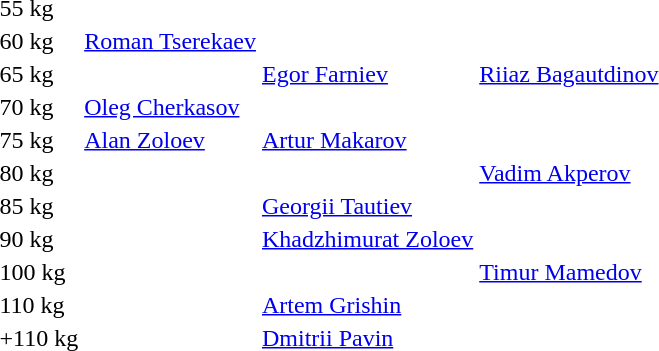<table>
<tr>
<td>55 kg</td>
<td></td>
<td></td>
<td></td>
</tr>
<tr>
<td>60 kg</td>
<td><a href='#'>Roman Tserekaev</a><br></td>
<td></td>
<td></td>
</tr>
<tr>
<td>65 kg</td>
<td></td>
<td><a href='#'>Egor Farniev</a><br></td>
<td><a href='#'>Riiaz Bagautdinov</a><br></td>
</tr>
<tr>
<td>70 kg</td>
<td><a href='#'>Oleg Cherkasov</a><br></td>
<td></td>
<td></td>
</tr>
<tr>
<td>75 kg</td>
<td><a href='#'>Alan Zoloev</a><br></td>
<td><a href='#'>Artur Makarov</a><br></td>
<td></td>
</tr>
<tr>
<td>80 kg</td>
<td></td>
<td></td>
<td><a href='#'>Vadim Akperov</a><br></td>
</tr>
<tr>
<td>85 kg</td>
<td></td>
<td><a href='#'>Georgii Tautiev</a><br></td>
<td></td>
</tr>
<tr>
<td>90 kg</td>
<td></td>
<td><a href='#'>Khadzhimurat Zoloev</a><br></td>
<td></td>
</tr>
<tr>
<td>100 kg</td>
<td></td>
<td></td>
<td><a href='#'>Timur Mamedov</a><br></td>
</tr>
<tr>
<td>110 kg</td>
<td></td>
<td><a href='#'>Artem Grishin</a><br></td>
<td></td>
</tr>
<tr>
<td>+110 kg</td>
<td></td>
<td><a href='#'>Dmitrii Pavin</a><br></td>
<td></td>
</tr>
</table>
